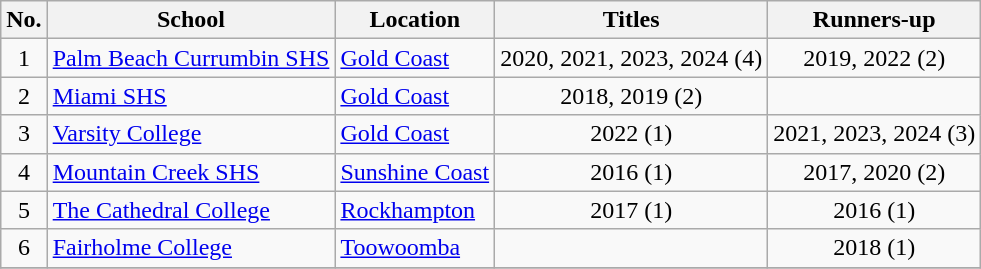<table class="wikitable sortable">
<tr>
<th>No.</th>
<th>School</th>
<th>Location</th>
<th>Titles</th>
<th>Runners-up</th>
</tr>
<tr>
<td align=center>1</td>
<td><a href='#'>Palm Beach Currumbin SHS</a></td>
<td><a href='#'>Gold Coast</a></td>
<td align=center>2020, 2021, 2023, 2024 (4)</td>
<td align=center>2019, 2022 (2)</td>
</tr>
<tr>
<td align=center>2</td>
<td><a href='#'>Miami SHS</a></td>
<td><a href='#'>Gold Coast</a></td>
<td align=center>2018, 2019 (2)</td>
<td align=center></td>
</tr>
<tr>
<td align=center>3</td>
<td><a href='#'>Varsity College</a></td>
<td><a href='#'>Gold Coast</a></td>
<td align=center>2022 (1)</td>
<td align=center>2021, 2023, 2024 (3)</td>
</tr>
<tr>
<td align=center>4</td>
<td><a href='#'>Mountain Creek SHS</a></td>
<td><a href='#'>Sunshine Coast</a></td>
<td align=center>2016 (1)</td>
<td align=center>2017, 2020 (2)</td>
</tr>
<tr>
<td align=center>5</td>
<td><a href='#'>The Cathedral College</a></td>
<td><a href='#'>Rockhampton</a></td>
<td align=center>2017 (1)</td>
<td align=center>2016 (1)</td>
</tr>
<tr>
<td align=center>6</td>
<td><a href='#'>Fairholme College</a></td>
<td><a href='#'>Toowoomba</a></td>
<td align=center></td>
<td align=center>2018 (1)</td>
</tr>
<tr class="sortbottom">
</tr>
</table>
